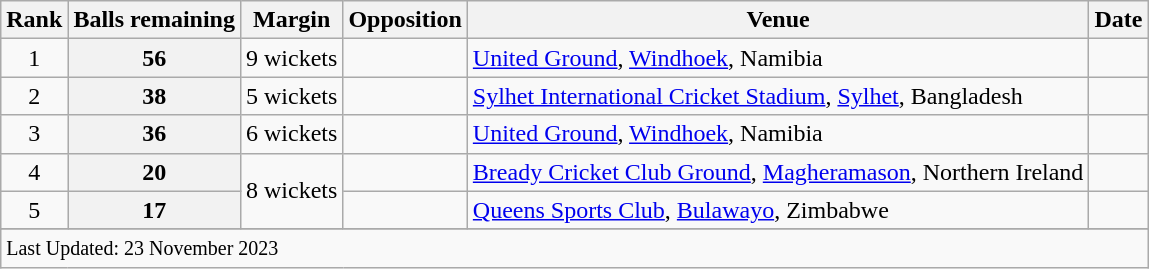<table class="wikitable sortable">
<tr>
<th scope=col>Rank</th>
<th scope=col>Balls remaining</th>
<th scope=col>Margin</th>
<th scope=col>Opposition</th>
<th scope=col>Venue</th>
<th scope=col>Date</th>
</tr>
<tr>
<td align=center>1</td>
<th scope=row style=text-align:center>56</th>
<td scope=row style=text-align:center;>9 wickets</td>
<td></td>
<td><a href='#'>United Ground</a>, <a href='#'>Windhoek</a>, Namibia</td>
<td></td>
</tr>
<tr>
<td align=center>2</td>
<th scope=row style=text-align:center>38</th>
<td scope=row style=text-align:center;>5 wickets</td>
<td></td>
<td><a href='#'>Sylhet International Cricket Stadium</a>, <a href='#'>Sylhet</a>, Bangladesh</td>
<td> </td>
</tr>
<tr>
<td align=center>3</td>
<th scope=row style=text-align:center>36</th>
<td scope=row style=text-align:center;>6 wickets</td>
<td></td>
<td><a href='#'>United Ground</a>, <a href='#'>Windhoek</a>, Namibia</td>
<td></td>
</tr>
<tr>
<td align=center>4</td>
<th scope=row style=text-align:center>20</th>
<td scope=row style=text-align:center; rowspan=2>8 wickets</td>
<td></td>
<td><a href='#'>Bready Cricket Club Ground</a>, <a href='#'>Magheramason</a>, Northern Ireland</td>
<td></td>
</tr>
<tr>
<td align=center>5</td>
<th scope=row style=text-align:center>17</th>
<td></td>
<td><a href='#'>Queens Sports Club</a>, <a href='#'>Bulawayo</a>, Zimbabwe</td>
<td></td>
</tr>
<tr>
</tr>
<tr class=sortbottom>
<td colspan=6><small>Last Updated: 23 November 2023</small></td>
</tr>
</table>
